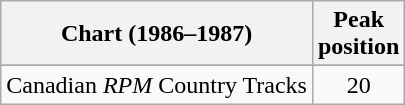<table class="wikitable sortable">
<tr>
<th align="left">Chart (1986–1987)</th>
<th align="center">Peak<br>position</th>
</tr>
<tr>
</tr>
<tr>
<td align="left">Canadian <em>RPM</em> Country Tracks</td>
<td align="center">20</td>
</tr>
</table>
